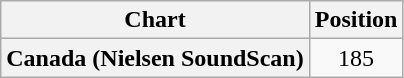<table class="wikitable plainrowheaders">
<tr>
<th scope="col">Chart</th>
<th scope="col">Position</th>
</tr>
<tr>
<th scope="row">Canada (Nielsen SoundScan)</th>
<td align=center>185</td>
</tr>
</table>
